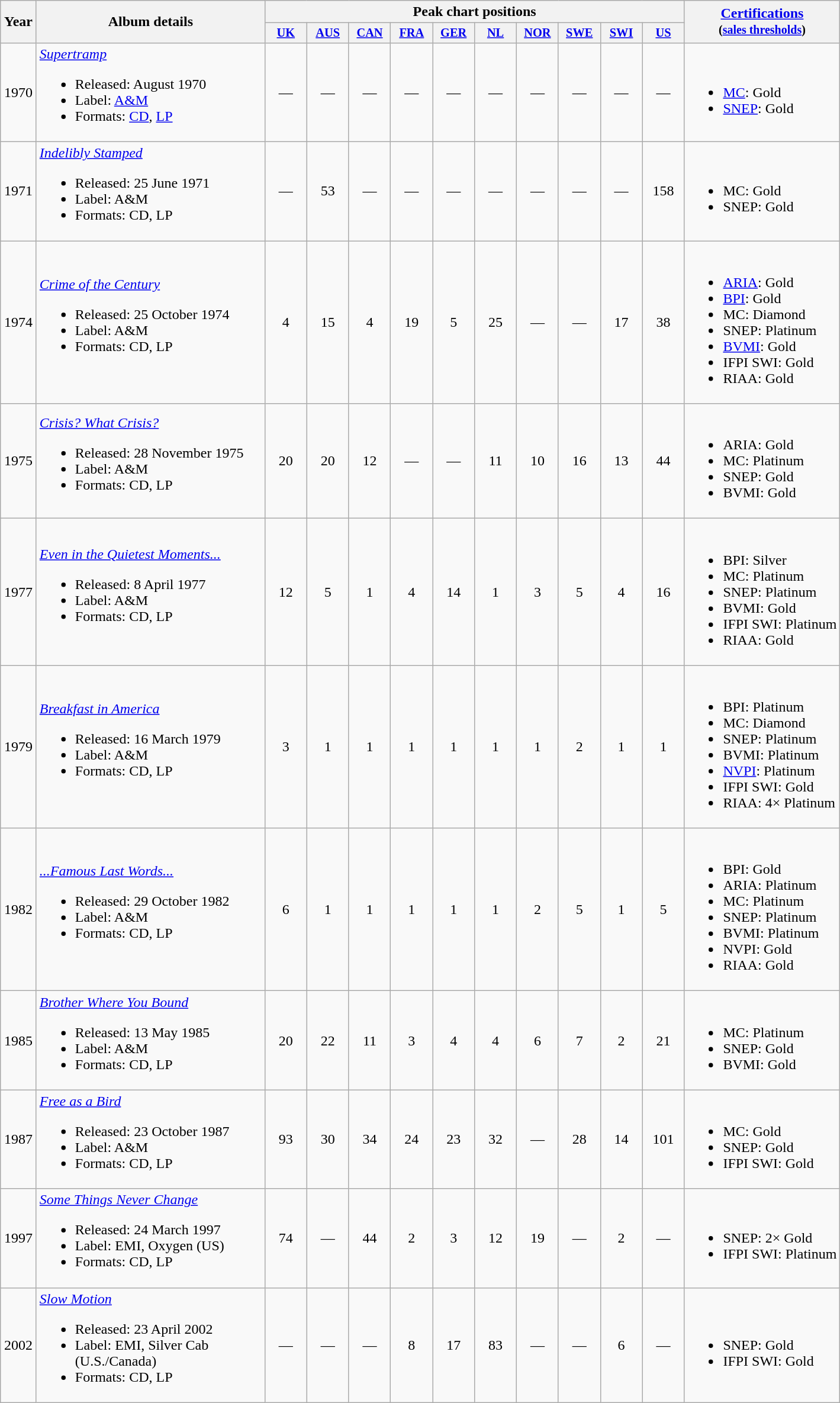<table class="wikitable" style="text-align: center">
<tr>
<th rowspan="2" width="33">Year</th>
<th rowspan="2" width="250">Album details</th>
<th colspan="10">Peak chart positions</th>
<th rowspan="2"><a href='#'>Certifications</a><br><small>(<a href='#'>sales thresholds</a>)</small></th>
</tr>
<tr>
<th style="width:3em;font-size:85%"><a href='#'>UK</a><br></th>
<th style="width:3em;font-size:85%"><a href='#'>AUS</a><br></th>
<th style="width:3em;font-size:85%"><a href='#'>CAN</a><br></th>
<th style="width:3em;font-size:85%"><a href='#'>FRA</a><br></th>
<th style="width:3em;font-size:85%"><a href='#'>GER</a><br></th>
<th style="width:3em;font-size:85%"><a href='#'>NL</a><br></th>
<th style="width:3em;font-size:85%"><a href='#'>NOR</a><br></th>
<th style="width:3em;font-size:85%"><a href='#'>SWE</a><br></th>
<th style="width:3em;font-size:85%"><a href='#'>SWI</a><br></th>
<th style="width:3em;font-size:85%"><a href='#'>US</a><br></th>
</tr>
<tr>
<td>1970</td>
<td align="left"><em><a href='#'>Supertramp</a></em><br><ul><li>Released: August 1970</li><li>Label: <a href='#'>A&M</a></li><li>Formats: <a href='#'>CD</a>, <a href='#'>LP</a></li></ul></td>
<td>—</td>
<td>—</td>
<td>—</td>
<td>—</td>
<td>—</td>
<td>—</td>
<td>—</td>
<td>—</td>
<td>—</td>
<td>—</td>
<td align="left"><br><ul><li><a href='#'>MC</a>: Gold</li><li><a href='#'>SNEP</a>: Gold</li></ul></td>
</tr>
<tr>
<td>1971</td>
<td align="left"><em><a href='#'>Indelibly Stamped</a></em><br><ul><li>Released: 25 June 1971</li><li>Label: A&M</li><li>Formats: CD, LP</li></ul></td>
<td>—</td>
<td>53</td>
<td>—</td>
<td>—</td>
<td>—</td>
<td>—</td>
<td>—</td>
<td>—</td>
<td>—</td>
<td>158</td>
<td align="left"><br><ul><li>MC: Gold</li><li>SNEP: Gold</li></ul></td>
</tr>
<tr>
<td>1974</td>
<td align="left"><em><a href='#'>Crime of the Century</a></em><br><ul><li>Released: 25 October 1974</li><li>Label: A&M</li><li>Formats: CD, LP</li></ul></td>
<td>4</td>
<td>15</td>
<td>4</td>
<td>19</td>
<td>5</td>
<td>25</td>
<td>—</td>
<td>—</td>
<td>17</td>
<td>38</td>
<td align="left"><br><ul><li><a href='#'>ARIA</a>: Gold</li><li><a href='#'>BPI</a>: Gold</li><li>MC: Diamond</li><li>SNEP: Platinum</li><li><a href='#'>BVMI</a>: Gold</li><li>IFPI SWI: Gold</li><li>RIAA: Gold</li></ul></td>
</tr>
<tr>
<td>1975</td>
<td align="left"><em><a href='#'>Crisis? What Crisis?</a></em><br><ul><li>Released: 28 November 1975</li><li>Label: A&M</li><li>Formats: CD, LP</li></ul></td>
<td>20</td>
<td>20</td>
<td>12</td>
<td>—</td>
<td>—</td>
<td>11</td>
<td>10</td>
<td>16</td>
<td>13</td>
<td>44</td>
<td align="left"><br><ul><li>ARIA: Gold</li><li>MC: Platinum</li><li>SNEP: Gold</li><li>BVMI: Gold</li></ul></td>
</tr>
<tr>
<td>1977</td>
<td align="left"><em><a href='#'>Even in the Quietest Moments...</a></em><br><ul><li>Released: 8 April 1977</li><li>Label: A&M</li><li>Formats: CD, LP</li></ul></td>
<td>12</td>
<td>5</td>
<td>1</td>
<td>4</td>
<td>14</td>
<td>1</td>
<td>3</td>
<td>5</td>
<td>4</td>
<td>16</td>
<td align="left"><br><ul><li>BPI: Silver</li><li>MC: Platinum</li><li>SNEP: Platinum</li><li>BVMI: Gold</li><li>IFPI SWI: Platinum</li><li>RIAA: Gold</li></ul></td>
</tr>
<tr>
<td>1979</td>
<td align="left"><em><a href='#'>Breakfast in America</a></em><br><ul><li>Released: 16 March 1979</li><li>Label: A&M</li><li>Formats: CD, LP</li></ul></td>
<td>3</td>
<td>1</td>
<td>1</td>
<td>1</td>
<td>1</td>
<td>1</td>
<td>1</td>
<td>2</td>
<td>1</td>
<td>1</td>
<td align="left"><br><ul><li>BPI: Platinum</li><li>MC: Diamond</li><li>SNEP: Platinum</li><li>BVMI: Platinum</li><li><a href='#'>NVPI</a>: Platinum</li><li>IFPI SWI: Gold</li><li>RIAA: 4× Platinum</li></ul></td>
</tr>
<tr>
<td>1982</td>
<td align="left"><em><a href='#'>...Famous Last Words...</a></em><br><ul><li>Released: 29 October 1982</li><li>Label: A&M</li><li>Formats: CD, LP</li></ul></td>
<td>6</td>
<td>1</td>
<td>1</td>
<td>1</td>
<td>1</td>
<td>1</td>
<td>2</td>
<td>5</td>
<td>1</td>
<td>5</td>
<td align="left"><br><ul><li>BPI: Gold</li><li>ARIA: Platinum</li><li>MC: Platinum</li><li>SNEP: Platinum</li><li>BVMI: Platinum</li><li>NVPI: Gold</li><li>RIAA: Gold</li></ul></td>
</tr>
<tr>
<td>1985</td>
<td align="left"><em><a href='#'>Brother Where You Bound</a></em><br><ul><li>Released: 13 May 1985</li><li>Label: A&M</li><li>Formats: CD, LP</li></ul></td>
<td>20</td>
<td>22</td>
<td>11</td>
<td>3</td>
<td>4</td>
<td>4</td>
<td>6</td>
<td>7</td>
<td>2</td>
<td>21</td>
<td align="left"><br><ul><li>MC: Platinum</li><li>SNEP: Gold</li><li>BVMI: Gold</li></ul></td>
</tr>
<tr>
<td>1987</td>
<td align="left"><em><a href='#'>Free as a Bird</a></em><br><ul><li>Released: 23 October 1987</li><li>Label: A&M</li><li>Formats: CD, LP</li></ul></td>
<td>93</td>
<td>30</td>
<td>34</td>
<td>24</td>
<td>23</td>
<td>32</td>
<td>—</td>
<td>28</td>
<td>14</td>
<td>101</td>
<td align="left"><br><ul><li>MC: Gold</li><li>SNEP: Gold</li><li>IFPI SWI: Gold</li></ul></td>
</tr>
<tr>
<td>1997</td>
<td align="left"><em><a href='#'>Some Things Never Change</a></em><br><ul><li>Released: 24 March 1997</li><li>Label: EMI, Oxygen (US)</li><li>Formats: CD, LP</li></ul></td>
<td>74</td>
<td>—</td>
<td>44</td>
<td>2</td>
<td>3</td>
<td>12</td>
<td>19</td>
<td>—</td>
<td>2</td>
<td>—</td>
<td align="left"><br><ul><li>SNEP: 2× Gold</li><li>IFPI SWI: Platinum</li></ul></td>
</tr>
<tr>
<td>2002</td>
<td align="left"><em><a href='#'>Slow Motion</a></em><br><ul><li>Released: 23 April 2002</li><li>Label: EMI, Silver Cab (U.S./Canada)</li><li>Formats: CD, LP</li></ul></td>
<td>—</td>
<td>—</td>
<td>—</td>
<td>8</td>
<td>17</td>
<td>83</td>
<td>—</td>
<td>—</td>
<td>6</td>
<td>—</td>
<td align="left"><br><ul><li>SNEP: Gold</li><li>IFPI SWI: Gold</li></ul></td>
</tr>
</table>
